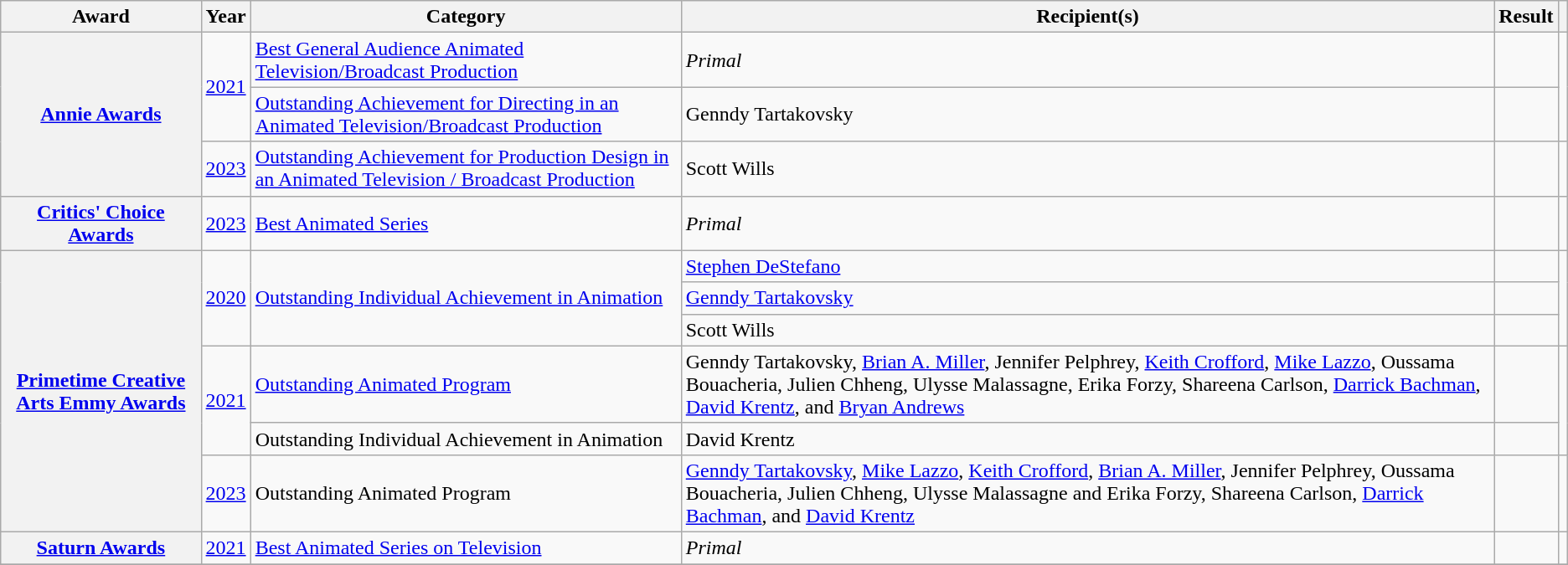<table class="wikitable sortable plainrowheaders col6center">
<tr>
<th scope="col">Award</th>
<th scope="col">Year</th>
<th scope="col">Category</th>
<th scope="col">Recipient(s)</th>
<th scope="col">Result</th>
<th scope="col" class="unsortable"></th>
</tr>
<tr>
<th scope="row" rowspan="3"><a href='#'>Annie Awards</a></th>
<td rowspan="2"><a href='#'>2021</a></td>
<td><a href='#'>Best General Audience Animated Television/Broadcast Production</a></td>
<td><em>Primal</em></td>
<td></td>
<td rowspan="2"></td>
</tr>
<tr>
<td><a href='#'>Outstanding Achievement for Directing in an Animated Television/Broadcast Production</a></td>
<td>Genndy Tartakovsky </td>
<td></td>
</tr>
<tr>
<td><a href='#'>2023</a></td>
<td><a href='#'>Outstanding Achievement for Production Design in an Animated Television / Broadcast Production</a></td>
<td>Scott Wills </td>
<td></td>
<td></td>
</tr>
<tr>
<th scope="row"><a href='#'>Critics' Choice Awards</a></th>
<td><a href='#'>2023</a></td>
<td><a href='#'>Best Animated Series</a></td>
<td><em>Primal</em></td>
<td></td>
<td></td>
</tr>
<tr>
<th scope="row" rowspan="6"><a href='#'>Primetime Creative Arts Emmy Awards</a></th>
<td rowspan="3"><a href='#'>2020</a></td>
<td rowspan="3"><a href='#'>Outstanding Individual Achievement in Animation</a></td>
<td><a href='#'>Stephen DeStefano</a> </td>
<td></td>
<td rowspan="3"></td>
</tr>
<tr>
<td><a href='#'>Genndy Tartakovsky</a> </td>
<td></td>
</tr>
<tr>
<td>Scott Wills </td>
<td></td>
</tr>
<tr>
<td rowspan="2"><a href='#'>2021</a></td>
<td><a href='#'>Outstanding Animated Program</a></td>
<td>Genndy Tartakovsky, <a href='#'>Brian A. Miller</a>, Jennifer Pelphrey, <a href='#'>Keith Crofford</a>, <a href='#'>Mike Lazzo</a>, Oussama Bouacheria, Julien Chheng, Ulysse Malassagne, Erika Forzy, Shareena Carlson, <a href='#'>Darrick Bachman</a>, <a href='#'>David Krentz</a>, and <a href='#'>Bryan Andrews</a> </td>
<td></td>
<td style="text-align:center;" rowspan="2"></td>
</tr>
<tr>
<td>Outstanding Individual Achievement in Animation</td>
<td>David Krentz </td>
<td></td>
</tr>
<tr>
<td><a href='#'>2023</a></td>
<td>Outstanding Animated Program</td>
<td><a href='#'>Genndy Tartakovsky</a>, <a href='#'>Mike Lazzo</a>, <a href='#'>Keith Crofford</a>, <a href='#'>Brian A. Miller</a>, Jennifer Pelphrey, Oussama Bouacheria, Julien Chheng, Ulysse Malassagne and Erika Forzy,  Shareena Carlson, <a href='#'>Darrick Bachman</a>, and <a href='#'>David Krentz</a> </td>
<td></td>
<td align="center"></td>
</tr>
<tr>
<th scope="row"><a href='#'>Saturn Awards</a></th>
<td><a href='#'>2021</a></td>
<td><a href='#'>Best Animated Series on Television</a></td>
<td><em>Primal</em></td>
<td></td>
<td></td>
</tr>
<tr>
</tr>
</table>
